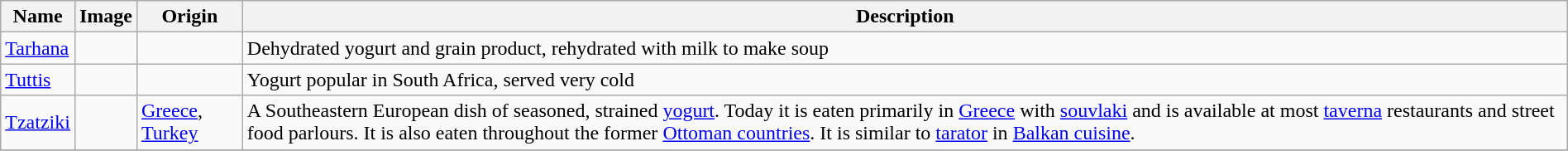<table class="wikitable sortable" style="width:100%;">
<tr>
<th>Name</th>
<th class="unsortable">Image</th>
<th>Origin</th>
<th>Description</th>
</tr>
<tr>
<td><a href='#'>Tarhana</a></td>
<td></td>
<td></td>
<td>Dehydrated yogurt and grain product, rehydrated with milk to make soup</td>
</tr>
<tr>
<td><a href='#'>Tuttis</a></td>
<td></td>
<td></td>
<td>Yogurt popular in South Africa, served very cold</td>
</tr>
<tr>
<td><a href='#'>Tzatziki</a></td>
<td></td>
<td><a href='#'>Greece</a>, <a href='#'>Turkey</a></td>
<td>A Southeastern European dish of seasoned, strained <a href='#'>yogurt</a>. Today it is eaten primarily in <a href='#'>Greece</a> with <a href='#'>souvlaki</a> and is available at most <a href='#'>taverna</a> restaurants and street food parlours. It is also eaten throughout the former <a href='#'>Ottoman countries</a>. It is similar to <a href='#'>tarator</a> in <a href='#'>Balkan cuisine</a>.</td>
</tr>
<tr>
</tr>
</table>
